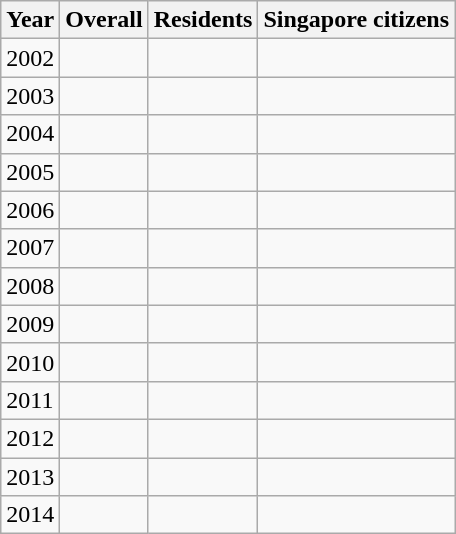<table class="wikitable">
<tr>
<th>Year</th>
<th>Overall</th>
<th>Residents</th>
<th>Singapore citizens</th>
</tr>
<tr>
<td>2002</td>
<td></td>
<td></td>
<td></td>
</tr>
<tr>
<td>2003</td>
<td></td>
<td></td>
<td></td>
</tr>
<tr>
<td>2004</td>
<td></td>
<td></td>
<td></td>
</tr>
<tr>
<td>2005</td>
<td></td>
<td></td>
<td></td>
</tr>
<tr>
<td>2006</td>
<td></td>
<td></td>
<td></td>
</tr>
<tr>
<td>2007</td>
<td></td>
<td></td>
<td></td>
</tr>
<tr>
<td>2008</td>
<td></td>
<td></td>
<td></td>
</tr>
<tr>
<td>2009</td>
<td></td>
<td></td>
<td></td>
</tr>
<tr>
<td>2010</td>
<td></td>
<td></td>
<td></td>
</tr>
<tr>
<td>2011</td>
<td></td>
<td></td>
<td></td>
</tr>
<tr>
<td>2012</td>
<td></td>
<td></td>
<td></td>
</tr>
<tr>
<td>2013</td>
<td></td>
<td></td>
<td></td>
</tr>
<tr>
<td>2014</td>
<td></td>
<td></td>
<td></td>
</tr>
</table>
